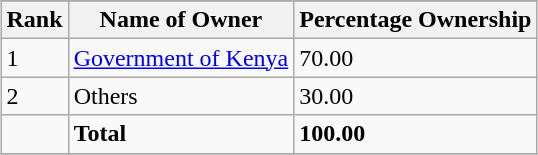<table class="wikitable sortable" style="margin-left:auto;margin-right:auto">
<tr>
</tr>
<tr>
<th style="width:2em;">Rank</th>
<th>Name of Owner</th>
<th>Percentage Ownership</th>
</tr>
<tr>
<td>1</td>
<td><a href='#'>Government of Kenya</a></td>
<td>70.00</td>
</tr>
<tr>
<td>2</td>
<td>Others</td>
<td>30.00</td>
</tr>
<tr>
<td></td>
<td><strong>Total</strong></td>
<td><strong>100.00</strong></td>
</tr>
<tr>
</tr>
</table>
